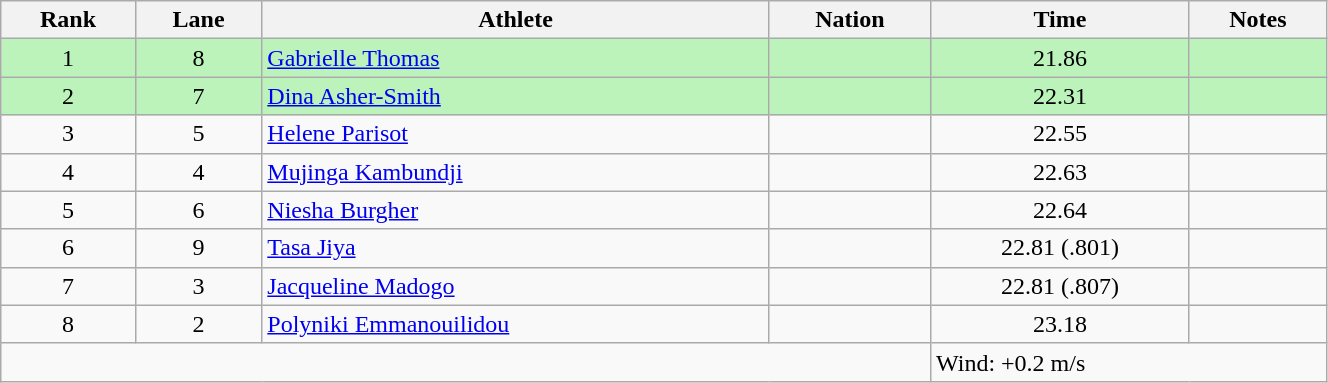<table class="wikitable sortable" style="text-align:center;width: 70%;">
<tr>
<th>Rank</th>
<th>Lane</th>
<th>Athlete</th>
<th>Nation</th>
<th>Time</th>
<th>Notes</th>
</tr>
<tr bgcolor=bbf3bb>
<td>1</td>
<td>8</td>
<td align=left><a href='#'>Gabrielle Thomas</a></td>
<td align=left></td>
<td>21.86</td>
<td></td>
</tr>
<tr bgcolor=bbf3bb>
<td>2</td>
<td>7</td>
<td align=left><a href='#'>Dina Asher-Smith</a></td>
<td align=left></td>
<td>22.31</td>
<td></td>
</tr>
<tr>
<td>3</td>
<td>5</td>
<td align=left><a href='#'>Helene Parisot</a></td>
<td align=left></td>
<td>22.55</td>
<td></td>
</tr>
<tr>
<td>4</td>
<td>4</td>
<td align=left><a href='#'>Mujinga Kambundji</a></td>
<td align=left></td>
<td>22.63</td>
<td></td>
</tr>
<tr>
<td>5</td>
<td>6</td>
<td align=left><a href='#'>Niesha Burgher</a></td>
<td align=left></td>
<td>22.64</td>
<td></td>
</tr>
<tr>
<td>6</td>
<td>9</td>
<td align=left><a href='#'>Tasa Jiya</a></td>
<td align=left></td>
<td>22.81 (.801)</td>
<td></td>
</tr>
<tr>
<td>7</td>
<td>3</td>
<td align=left><a href='#'>Jacqueline Madogo</a></td>
<td align=left></td>
<td>22.81 (.807)</td>
<td></td>
</tr>
<tr>
<td>8</td>
<td>2</td>
<td align=left><a href='#'>Polyniki Emmanouilidou</a></td>
<td align=left></td>
<td>23.18</td>
<td></td>
</tr>
<tr class="sortbottom">
<td colspan="4"></td>
<td colspan="2" style="text-align:left;">Wind: +0.2 m/s</td>
</tr>
</table>
